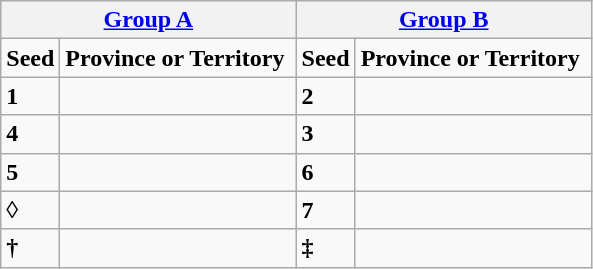<table class="wikitable">
<tr>
<th colspan=2><a href='#'>Group A</a></th>
<th colspan=2><a href='#'>Group B</a></th>
</tr>
<tr>
<td width=10%><strong>Seed</strong></td>
<td width=40%><strong>Province or Territory</strong></td>
<td width=10%><strong>Seed</strong></td>
<td width=40%><strong>Province or Territory</strong></td>
</tr>
<tr>
<td><strong>1</strong></td>
<td></td>
<td><strong>2</strong></td>
<td></td>
</tr>
<tr>
<td><strong>4</strong></td>
<td></td>
<td><strong>3</strong></td>
<td></td>
</tr>
<tr>
<td><strong>5</strong></td>
<td></td>
<td><strong>6</strong></td>
<td></td>
</tr>
<tr>
<td><strong>◊</strong></td>
<td></td>
<td><strong>7</strong></td>
<td></td>
</tr>
<tr>
<td><strong>†</strong></td>
<td></td>
<td><strong>‡</strong></td>
<td></td>
</tr>
</table>
